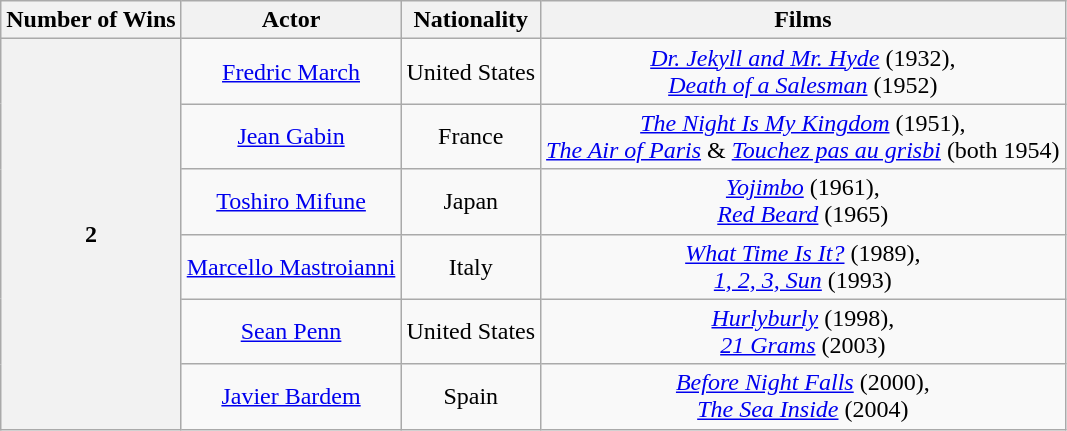<table class="wikitable" style="text-align:center;">
<tr>
<th scope="col">Number of Wins</th>
<th scope="col">Actor</th>
<th scope="col">Nationality</th>
<th scope="col">Films</th>
</tr>
<tr>
<th rowspan="6">2</th>
<td><a href='#'>Fredric March</a></td>
<td>United States</td>
<td><em><a href='#'>Dr. Jekyll and Mr. Hyde</a></em> (1932), <br> <em><a href='#'>Death of a Salesman</a></em> (1952)</td>
</tr>
<tr>
<td><a href='#'>Jean Gabin</a></td>
<td>France</td>
<td><em><a href='#'>The Night Is My Kingdom</a></em> (1951), <br> <em><a href='#'>The Air of Paris</a></em> & <em><a href='#'>Touchez pas au grisbi</a></em> (both 1954)</td>
</tr>
<tr>
<td><a href='#'>Toshiro Mifune</a></td>
<td>Japan</td>
<td><em><a href='#'>Yojimbo</a></em> (1961), <br> <em><a href='#'>Red Beard</a></em> (1965)</td>
</tr>
<tr>
<td><a href='#'>Marcello Mastroianni</a></td>
<td>Italy</td>
<td><em><a href='#'>What Time Is It?</a></em> (1989), <br> <em><a href='#'>1, 2, 3, Sun</a></em> (1993)</td>
</tr>
<tr>
<td><a href='#'>Sean Penn</a></td>
<td>United States</td>
<td><em><a href='#'>Hurlyburly</a></em> (1998), <br> <em><a href='#'>21 Grams</a></em> (2003)</td>
</tr>
<tr>
<td><a href='#'>Javier Bardem</a></td>
<td>Spain</td>
<td><em><a href='#'>Before Night Falls</a></em> (2000), <br> <em><a href='#'>The Sea Inside</a></em> (2004)</td>
</tr>
</table>
